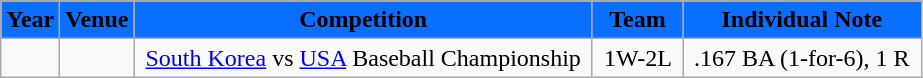<table class="wikitable">
<tr>
<th style="background:#0A6EFF"><span>Year</span></th>
<th style="background:#0A6EFF"><span>Venue</span></th>
<th style="background:#0A6EFF"><span>Competition</span></th>
<th style="background:#0A6EFF"><span>Team</span></th>
<th style="background:#0A6EFF"><span>Individual Note</span></th>
</tr>
<tr>
<td>  </td>
<td>  </td>
<td> <a href='#'>South Korea</a> vs <a href='#'>USA</a> Baseball Championship </td>
<td style="text-align:center"> 1W-2L </td>
<td> .167 BA (1-for-6), 1 R </td>
</tr>
</table>
